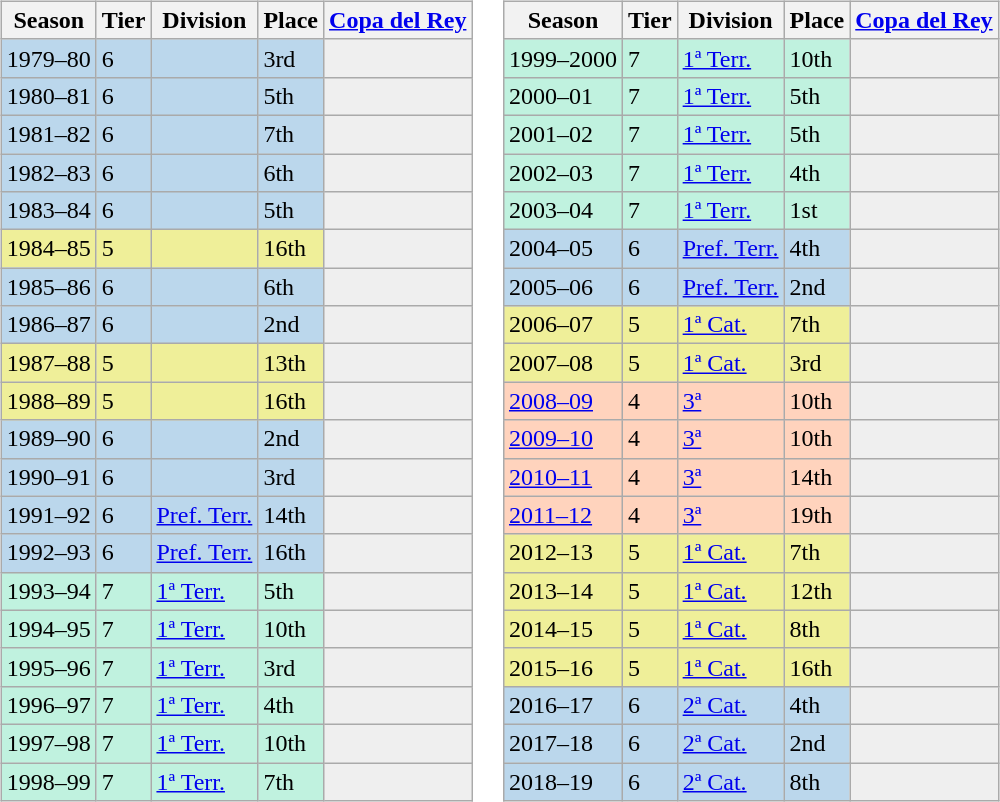<table>
<tr>
<td valign="top" width=0%><br><table class="wikitable">
<tr style="background:#f0f6fa;">
<th>Season</th>
<th>Tier</th>
<th>Division</th>
<th>Place</th>
<th><a href='#'>Copa del Rey</a></th>
</tr>
<tr>
<td style="background:#BBD7EC;">1979–80</td>
<td style="background:#BBD7EC;">6</td>
<td style="background:#BBD7EC;"></td>
<td style="background:#BBD7EC;">3rd</td>
<th style="background:#efefef;"></th>
</tr>
<tr>
<td style="background:#BBD7EC;">1980–81</td>
<td style="background:#BBD7EC;">6</td>
<td style="background:#BBD7EC;"></td>
<td style="background:#BBD7EC;">5th</td>
<th style="background:#efefef;"></th>
</tr>
<tr>
<td style="background:#BBD7EC;">1981–82</td>
<td style="background:#BBD7EC;">6</td>
<td style="background:#BBD7EC;"></td>
<td style="background:#BBD7EC;">7th</td>
<th style="background:#efefef;"></th>
</tr>
<tr>
<td style="background:#BBD7EC;">1982–83</td>
<td style="background:#BBD7EC;">6</td>
<td style="background:#BBD7EC;"></td>
<td style="background:#BBD7EC;">6th</td>
<th style="background:#efefef;"></th>
</tr>
<tr>
<td style="background:#BBD7EC;">1983–84</td>
<td style="background:#BBD7EC;">6</td>
<td style="background:#BBD7EC;"></td>
<td style="background:#BBD7EC;">5th</td>
<th style="background:#efefef;"></th>
</tr>
<tr>
<td style="background:#EFEF99;">1984–85</td>
<td style="background:#EFEF99;">5</td>
<td style="background:#EFEF99;"></td>
<td style="background:#EFEF99;">16th</td>
<th style="background:#efefef;"></th>
</tr>
<tr>
<td style="background:#BBD7EC;">1985–86</td>
<td style="background:#BBD7EC;">6</td>
<td style="background:#BBD7EC;"></td>
<td style="background:#BBD7EC;">6th</td>
<th style="background:#efefef;"></th>
</tr>
<tr>
<td style="background:#BBD7EC;">1986–87</td>
<td style="background:#BBD7EC;">6</td>
<td style="background:#BBD7EC;"></td>
<td style="background:#BBD7EC;">2nd</td>
<th style="background:#efefef;"></th>
</tr>
<tr>
<td style="background:#EFEF99;">1987–88</td>
<td style="background:#EFEF99;">5</td>
<td style="background:#EFEF99;"></td>
<td style="background:#EFEF99;">13th</td>
<th style="background:#efefef;"></th>
</tr>
<tr>
<td style="background:#EFEF99;">1988–89</td>
<td style="background:#EFEF99;">5</td>
<td style="background:#EFEF99;"></td>
<td style="background:#EFEF99;">16th</td>
<th style="background:#efefef;"></th>
</tr>
<tr>
<td style="background:#BBD7EC;">1989–90</td>
<td style="background:#BBD7EC;">6</td>
<td style="background:#BBD7EC;"></td>
<td style="background:#BBD7EC;">2nd</td>
<th style="background:#efefef;"></th>
</tr>
<tr>
<td style="background:#BBD7EC;">1990–91</td>
<td style="background:#BBD7EC;">6</td>
<td style="background:#BBD7EC;"></td>
<td style="background:#BBD7EC;">3rd</td>
<th style="background:#efefef;"></th>
</tr>
<tr>
<td style="background:#BBD7EC;">1991–92</td>
<td style="background:#BBD7EC;">6</td>
<td style="background:#BBD7EC;"><a href='#'>Pref. Terr.</a></td>
<td style="background:#BBD7EC;">14th</td>
<th style="background:#efefef;"></th>
</tr>
<tr>
<td style="background:#BBD7EC;">1992–93</td>
<td style="background:#BBD7EC;">6</td>
<td style="background:#BBD7EC;"><a href='#'>Pref. Terr.</a></td>
<td style="background:#BBD7EC;">16th</td>
<th style="background:#efefef;"></th>
</tr>
<tr>
<td style="background:#C0F2DF;">1993–94</td>
<td style="background:#C0F2DF;">7</td>
<td style="background:#C0F2DF;"><a href='#'>1ª Terr.</a></td>
<td style="background:#C0F2DF;">5th</td>
<th style="background:#efefef;"></th>
</tr>
<tr>
<td style="background:#C0F2DF;">1994–95</td>
<td style="background:#C0F2DF;">7</td>
<td style="background:#C0F2DF;"><a href='#'>1ª Terr.</a></td>
<td style="background:#C0F2DF;">10th</td>
<th style="background:#efefef;"></th>
</tr>
<tr>
<td style="background:#C0F2DF;">1995–96</td>
<td style="background:#C0F2DF;">7</td>
<td style="background:#C0F2DF;"><a href='#'>1ª Terr.</a></td>
<td style="background:#C0F2DF;">3rd</td>
<th style="background:#efefef;"></th>
</tr>
<tr>
<td style="background:#C0F2DF;">1996–97</td>
<td style="background:#C0F2DF;">7</td>
<td style="background:#C0F2DF;"><a href='#'>1ª Terr.</a></td>
<td style="background:#C0F2DF;">4th</td>
<th style="background:#efefef;"></th>
</tr>
<tr>
<td style="background:#C0F2DF;">1997–98</td>
<td style="background:#C0F2DF;">7</td>
<td style="background:#C0F2DF;"><a href='#'>1ª Terr.</a></td>
<td style="background:#C0F2DF;">10th</td>
<th style="background:#efefef;"></th>
</tr>
<tr>
<td style="background:#C0F2DF;">1998–99</td>
<td style="background:#C0F2DF;">7</td>
<td style="background:#C0F2DF;"><a href='#'>1ª Terr.</a></td>
<td style="background:#C0F2DF;">7th</td>
<th style="background:#efefef;"></th>
</tr>
</table>
</td>
<td valign="top" width=0%><br><table class="wikitable">
<tr style="background:#f0f6fa;">
<th>Season</th>
<th>Tier</th>
<th>Division</th>
<th>Place</th>
<th><a href='#'>Copa del Rey</a></th>
</tr>
<tr>
<td style="background:#C0F2DF;">1999–2000</td>
<td style="background:#C0F2DF;">7</td>
<td style="background:#C0F2DF;"><a href='#'>1ª Terr.</a></td>
<td style="background:#C0F2DF;">10th</td>
<th style="background:#efefef;"></th>
</tr>
<tr>
<td style="background:#C0F2DF;">2000–01</td>
<td style="background:#C0F2DF;">7</td>
<td style="background:#C0F2DF;"><a href='#'>1ª Terr.</a></td>
<td style="background:#C0F2DF;">5th</td>
<th style="background:#efefef;"></th>
</tr>
<tr>
<td style="background:#C0F2DF;">2001–02</td>
<td style="background:#C0F2DF;">7</td>
<td style="background:#C0F2DF;"><a href='#'>1ª Terr.</a></td>
<td style="background:#C0F2DF;">5th</td>
<th style="background:#efefef;"></th>
</tr>
<tr>
<td style="background:#C0F2DF;">2002–03</td>
<td style="background:#C0F2DF;">7</td>
<td style="background:#C0F2DF;"><a href='#'>1ª Terr.</a></td>
<td style="background:#C0F2DF;">4th</td>
<th style="background:#efefef;"></th>
</tr>
<tr>
<td style="background:#C0F2DF;">2003–04</td>
<td style="background:#C0F2DF;">7</td>
<td style="background:#C0F2DF;"><a href='#'>1ª Terr.</a></td>
<td style="background:#C0F2DF;">1st</td>
<th style="background:#efefef;"></th>
</tr>
<tr>
<td style="background:#BBD7EC;">2004–05</td>
<td style="background:#BBD7EC;">6</td>
<td style="background:#BBD7EC;"><a href='#'>Pref. Terr.</a></td>
<td style="background:#BBD7EC;">4th</td>
<th style="background:#efefef;"></th>
</tr>
<tr>
<td style="background:#BBD7EC;">2005–06</td>
<td style="background:#BBD7EC;">6</td>
<td style="background:#BBD7EC;"><a href='#'>Pref. Terr.</a></td>
<td style="background:#BBD7EC;">2nd</td>
<th style="background:#efefef;"></th>
</tr>
<tr>
<td style="background:#EFEF99;">2006–07</td>
<td style="background:#EFEF99;">5</td>
<td style="background:#EFEF99;"><a href='#'>1ª Cat.</a></td>
<td style="background:#EFEF99;">7th</td>
<th style="background:#efefef;"></th>
</tr>
<tr>
<td style="background:#EFEF99;">2007–08</td>
<td style="background:#EFEF99;">5</td>
<td style="background:#EFEF99;"><a href='#'>1ª Cat.</a></td>
<td style="background:#EFEF99;">3rd</td>
<th style="background:#efefef;"></th>
</tr>
<tr>
<td style="background:#FFD3BD;"><a href='#'>2008–09</a></td>
<td style="background:#FFD3BD;">4</td>
<td style="background:#FFD3BD;"><a href='#'>3ª</a></td>
<td style="background:#FFD3BD;">10th</td>
<td style="background:#efefef;"></td>
</tr>
<tr>
<td style="background:#FFD3BD;"><a href='#'>2009–10</a></td>
<td style="background:#FFD3BD;">4</td>
<td style="background:#FFD3BD;"><a href='#'>3ª</a></td>
<td style="background:#FFD3BD;">10th</td>
<td style="background:#efefef;"></td>
</tr>
<tr>
<td style="background:#FFD3BD;"><a href='#'>2010–11</a></td>
<td style="background:#FFD3BD;">4</td>
<td style="background:#FFD3BD;"><a href='#'>3ª</a></td>
<td style="background:#FFD3BD;">14th</td>
<td style="background:#efefef;"></td>
</tr>
<tr>
<td style="background:#FFD3BD;"><a href='#'>2011–12</a></td>
<td style="background:#FFD3BD;">4</td>
<td style="background:#FFD3BD;"><a href='#'>3ª</a></td>
<td style="background:#FFD3BD;">19th</td>
<td style="background:#efefef;"></td>
</tr>
<tr>
<td style="background:#EFEF99;">2012–13</td>
<td style="background:#EFEF99;">5</td>
<td style="background:#EFEF99;"><a href='#'>1ª Cat.</a></td>
<td style="background:#EFEF99;">7th</td>
<th style="background:#efefef;"></th>
</tr>
<tr>
<td style="background:#EFEF99;">2013–14</td>
<td style="background:#EFEF99;">5</td>
<td style="background:#EFEF99;"><a href='#'>1ª Cat.</a></td>
<td style="background:#EFEF99;">12th</td>
<th style="background:#efefef;"></th>
</tr>
<tr>
<td style="background:#EFEF99;">2014–15</td>
<td style="background:#EFEF99;">5</td>
<td style="background:#EFEF99;"><a href='#'>1ª Cat.</a></td>
<td style="background:#EFEF99;">8th</td>
<th style="background:#efefef;"></th>
</tr>
<tr>
<td style="background:#EFEF99;">2015–16</td>
<td style="background:#EFEF99;">5</td>
<td style="background:#EFEF99;"><a href='#'>1ª Cat.</a></td>
<td style="background:#EFEF99;">16th</td>
<th style="background:#efefef;"></th>
</tr>
<tr>
<td style="background:#BBD7EC;">2016–17</td>
<td style="background:#BBD7EC;">6</td>
<td style="background:#BBD7EC;"><a href='#'>2ª Cat.</a></td>
<td style="background:#BBD7EC;">4th</td>
<td style="background:#efefef;"></td>
</tr>
<tr>
<td style="background:#BBD7EC;">2017–18</td>
<td style="background:#BBD7EC;">6</td>
<td style="background:#BBD7EC;"><a href='#'>2ª Cat.</a></td>
<td style="background:#BBD7EC;">2nd</td>
<td style="background:#efefef;"></td>
</tr>
<tr>
<td style="background:#BBD7EC;">2018–19</td>
<td style="background:#BBD7EC;">6</td>
<td style="background:#BBD7EC;"><a href='#'>2ª Cat.</a></td>
<td style="background:#BBD7EC;">8th</td>
<td style="background:#efefef;"></td>
</tr>
</table>
</td>
</tr>
</table>
